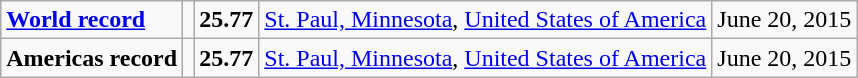<table class="wikitable">
<tr>
<td><strong><a href='#'>World record</a></strong></td>
<td></td>
<td><strong>25.77</strong></td>
<td><a href='#'>St. Paul, Minnesota</a>, <a href='#'>United States of America</a></td>
<td>June 20, 2015</td>
</tr>
<tr>
<td><strong>Americas record</strong></td>
<td></td>
<td><strong>25.77</strong></td>
<td><a href='#'>St. Paul, Minnesota</a>, <a href='#'>United States of America</a></td>
<td>June 20, 2015</td>
</tr>
</table>
